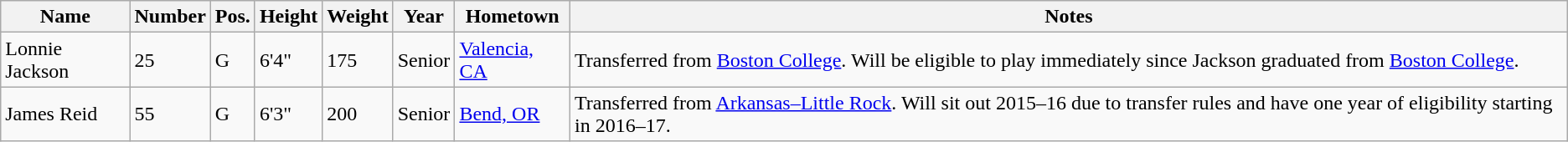<table class="wikitable sortable" border="1">
<tr>
<th>Name</th>
<th>Number</th>
<th>Pos.</th>
<th>Height</th>
<th>Weight</th>
<th>Year</th>
<th>Hometown</th>
<th class="unsortable">Notes</th>
</tr>
<tr>
<td>Lonnie Jackson</td>
<td>25</td>
<td>G</td>
<td>6'4"</td>
<td>175</td>
<td>Senior</td>
<td><a href='#'>Valencia, CA</a></td>
<td>Transferred from <a href='#'>Boston College</a>. Will be eligible to play immediately since Jackson graduated from <a href='#'>Boston College</a>.</td>
</tr>
<tr>
<td>James Reid</td>
<td>55</td>
<td>G</td>
<td>6'3"</td>
<td>200</td>
<td>Senior</td>
<td><a href='#'>Bend, OR</a></td>
<td>Transferred from <a href='#'>Arkansas–Little Rock</a>. Will sit out 2015–16 due to transfer rules and have one year of eligibility starting in 2016–17.</td>
</tr>
</table>
